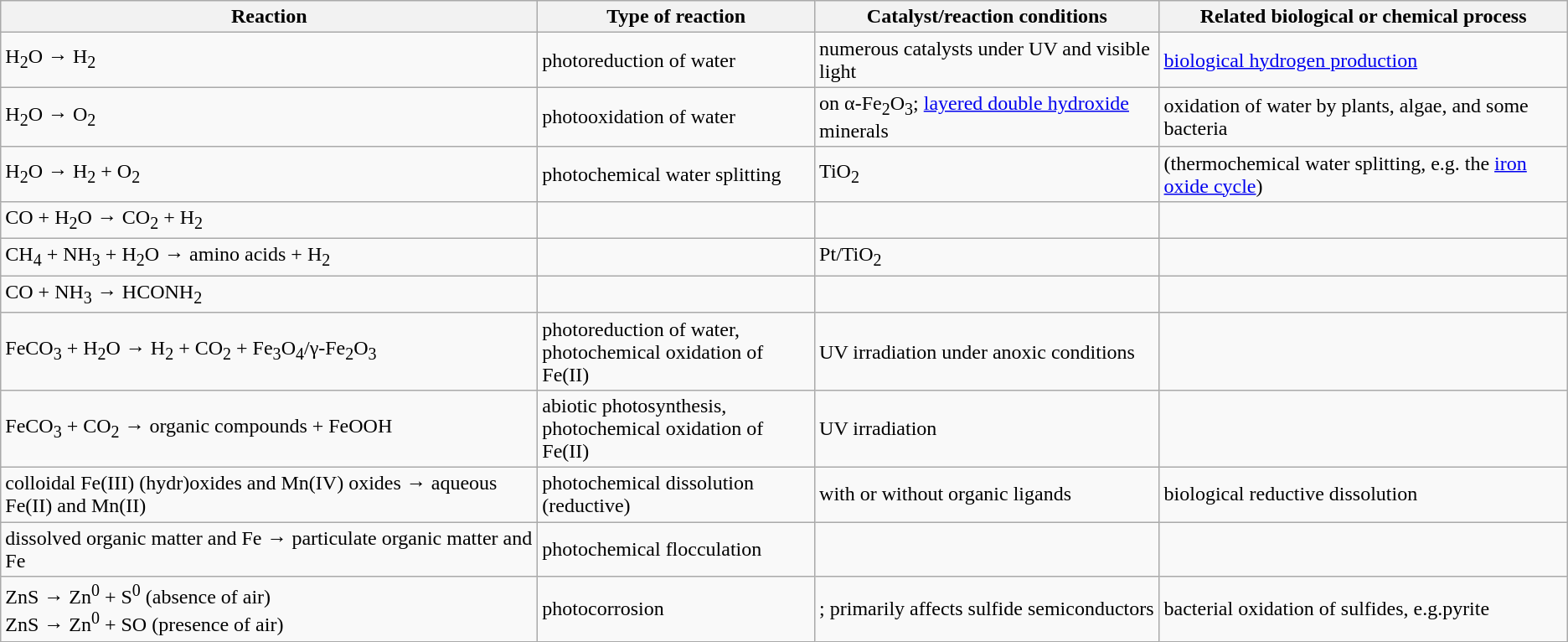<table class="wikitable">
<tr>
<th>Reaction</th>
<th>Type of reaction</th>
<th>Catalyst/reaction conditions</th>
<th>Related biological or chemical process</th>
</tr>
<tr>
<td>H<sub>2</sub>O → H<sub>2</sub></td>
<td>photoreduction of water</td>
<td>numerous catalysts under UV and visible light</td>
<td><a href='#'>biological hydrogen production</a></td>
</tr>
<tr>
<td>H<sub>2</sub>O → O<sub>2</sub></td>
<td>photooxidation of water</td>
<td>on α-Fe<sub>2</sub>O<sub>3</sub>; <a href='#'>layered double hydroxide</a> minerals</td>
<td>oxidation of water by plants, algae, and some bacteria</td>
</tr>
<tr>
<td>H<sub>2</sub>O → H<sub>2</sub> + O<sub>2</sub></td>
<td>photochemical water splitting</td>
<td>TiO<sub>2</sub></td>
<td>(thermochemical water splitting, e.g. the <a href='#'>iron oxide cycle</a>)</td>
</tr>
<tr>
<td>CO + H<sub>2</sub>O → CO<sub>2</sub> + H<sub>2</sub></td>
<td></td>
<td></td>
<td></td>
</tr>
<tr>
<td>CH<sub>4</sub> + NH<sub>3</sub> + H<sub>2</sub>O → amino acids + H<sub>2</sub></td>
<td></td>
<td>Pt/TiO<sub>2</sub></td>
<td></td>
</tr>
<tr>
<td>CO + NH<sub>3</sub> → HCONH<sub>2</sub></td>
<td></td>
<td></td>
<td></td>
</tr>
<tr>
<td>FeCO<sub>3</sub> + H<sub>2</sub>O → H<sub>2</sub> + CO<sub>2</sub> + Fe<sub>3</sub>O<sub>4</sub>/γ-Fe<sub>2</sub>O<sub>3</sub></td>
<td>photoreduction of water,<br>photochemical oxidation of Fe(II)</td>
<td>UV irradiation under anoxic conditions</td>
<td></td>
</tr>
<tr>
<td>FeCO<sub>3</sub> + CO<sub>2</sub> →  organic compounds + FeOOH</td>
<td>abiotic photosynthesis,<br>photochemical oxidation of Fe(II)</td>
<td>UV irradiation</td>
<td></td>
</tr>
<tr>
<td>colloidal Fe(III) (hydr)oxides and Mn(IV) oxides →  aqueous Fe(II) and Mn(II)</td>
<td>photochemical dissolution (reductive)</td>
<td>with or without organic ligands</td>
<td>biological reductive dissolution</td>
</tr>
<tr>
<td>dissolved organic matter and Fe →   particulate organic matter and Fe</td>
<td>photochemical flocculation</td>
<td></td>
<td></td>
</tr>
<tr>
<td>ZnS →  Zn<sup>0</sup> + S<sup>0</sup> (absence of air)<br>ZnS →  Zn<sup>0</sup> + SO (presence of air)</td>
<td>photocorrosion</td>
<td>; primarily affects sulfide semiconductors</td>
<td>bacterial oxidation of sulfides, e.g.pyrite</td>
</tr>
</table>
